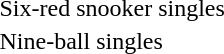<table>
<tr>
<td>Six-red snooker singles<br></td>
<td></td>
<td></td>
<td></td>
</tr>
<tr>
<td>Nine-ball singles<br></td>
<td></td>
<td></td>
<td></td>
</tr>
</table>
